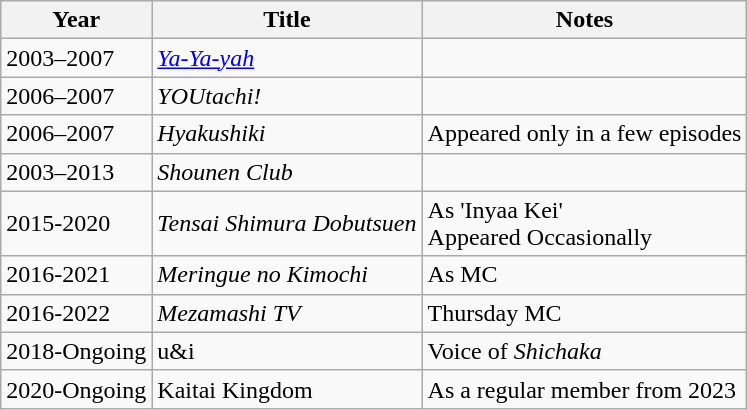<table class="wikitable">
<tr>
<th>Year</th>
<th>Title</th>
<th>Notes</th>
</tr>
<tr>
<td>2003–2007</td>
<td><em><a href='#'>Ya-Ya-yah</a></em></td>
<td></td>
</tr>
<tr>
<td>2006–2007</td>
<td><em>YOUtachi!</em></td>
<td></td>
</tr>
<tr>
<td>2006–2007</td>
<td><em>Hyakushiki</em></td>
<td>Appeared only in a few episodes</td>
</tr>
<tr>
<td>2003–2013</td>
<td><em>Shounen Club</em></td>
<td></td>
</tr>
<tr>
<td>2015-2020</td>
<td><em>Tensai Shimura Dobutsuen</em></td>
<td>As 'Inyaa Kei'<br>Appeared Occasionally</td>
</tr>
<tr>
<td>2016-2021</td>
<td><em>Meringue no Kimochi</em></td>
<td>As MC</td>
</tr>
<tr>
<td>2016-2022</td>
<td><em>Mezamashi TV</em></td>
<td>Thursday MC</td>
</tr>
<tr>
<td>2018-Ongoing</td>
<td>u&i</td>
<td>Voice of <em>Shichaka</em></td>
</tr>
<tr>
<td>2020-Ongoing</td>
<td>Kaitai Kingdom</td>
<td>As a regular member from 2023</td>
</tr>
</table>
